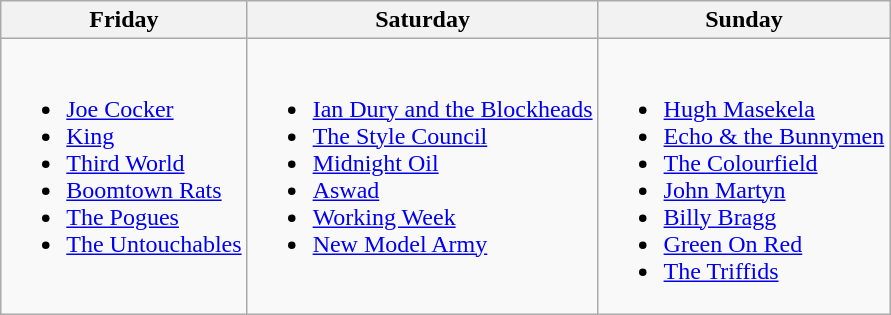<table class="wikitable">
<tr>
<th>Friday</th>
<th>Saturday</th>
<th>Sunday</th>
</tr>
<tr valign="top">
<td><br><ul><li><a href='#'>Joe Cocker</a></li><li><a href='#'>King</a></li><li><a href='#'>Third World</a></li><li><a href='#'>Boomtown Rats</a></li><li><a href='#'>The Pogues</a></li><li><a href='#'>The Untouchables</a></li></ul></td>
<td><br><ul><li><a href='#'>Ian Dury and the Blockheads</a></li><li><a href='#'>The Style Council</a></li><li><a href='#'>Midnight Oil</a></li><li><a href='#'>Aswad</a></li><li><a href='#'>Working Week</a></li><li><a href='#'>New Model Army</a></li></ul></td>
<td><br><ul><li><a href='#'>Hugh Masekela</a></li><li><a href='#'>Echo & the Bunnymen</a></li><li><a href='#'>The Colourfield</a></li><li><a href='#'>John Martyn</a></li><li><a href='#'>Billy Bragg</a></li><li><a href='#'>Green On Red</a></li><li><a href='#'>The Triffids</a></li></ul></td>
</tr>
</table>
